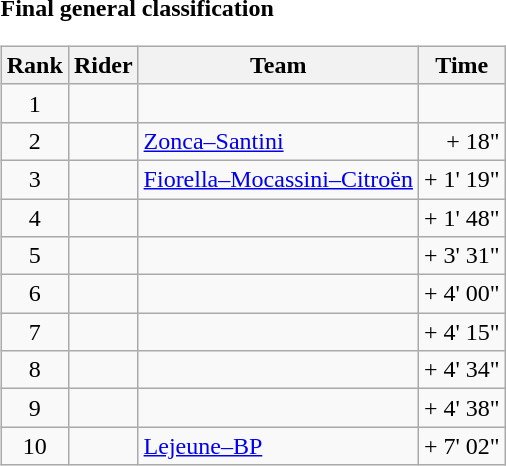<table>
<tr>
<td><strong>Final general classification</strong><br><table class="wikitable">
<tr>
<th scope="col">Rank</th>
<th scope="col">Rider</th>
<th scope="col">Team</th>
<th scope="col">Time</th>
</tr>
<tr>
<td style="text-align:center;">1</td>
<td></td>
<td></td>
<td style="text-align:right;"></td>
</tr>
<tr>
<td style="text-align:center;">2</td>
<td></td>
<td><a href='#'>Zonca–Santini</a></td>
<td style="text-align:right;">+ 18"</td>
</tr>
<tr>
<td style="text-align:center;">3</td>
<td></td>
<td><a href='#'>Fiorella–Mocassini–Citroën</a></td>
<td style="text-align:right;">+ 1' 19"</td>
</tr>
<tr>
<td style="text-align:center;">4</td>
<td></td>
<td></td>
<td style="text-align:right;">+ 1' 48"</td>
</tr>
<tr>
<td style="text-align:center;">5</td>
<td></td>
<td></td>
<td style="text-align:right;">+ 3' 31"</td>
</tr>
<tr>
<td style="text-align:center;">6</td>
<td></td>
<td></td>
<td style="text-align:right;">+ 4' 00"</td>
</tr>
<tr>
<td style="text-align:center;">7</td>
<td></td>
<td></td>
<td style="text-align:right;">+ 4' 15"</td>
</tr>
<tr>
<td style="text-align:center;">8</td>
<td></td>
<td></td>
<td style="text-align:right;">+ 4' 34"</td>
</tr>
<tr>
<td style="text-align:center;">9</td>
<td></td>
<td></td>
<td style="text-align:right;">+ 4' 38"</td>
</tr>
<tr>
<td style="text-align:center;">10</td>
<td></td>
<td><a href='#'>Lejeune–BP</a></td>
<td style="text-align:right;">+ 7' 02"</td>
</tr>
</table>
</td>
</tr>
</table>
